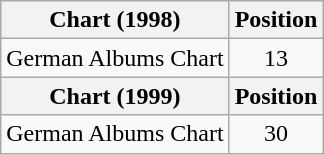<table class="wikitable sortable plainrowheaders" style="text-align:center;">
<tr>
<th scope="column">Chart (1998)</th>
<th scope="column">Position</th>
</tr>
<tr>
<td align="left">German Albums Chart</td>
<td align="center">13</td>
</tr>
<tr>
<th scope="column">Chart (1999)</th>
<th scope="column">Position</th>
</tr>
<tr>
<td align="left">German Albums Chart</td>
<td align="center">30</td>
</tr>
</table>
